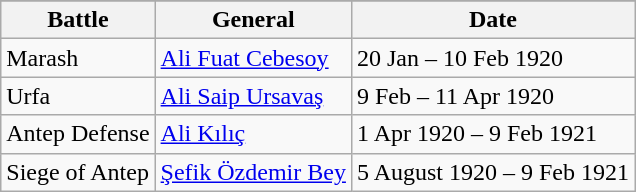<table class="wikitable">
<tr>
</tr>
<tr>
<th>Battle</th>
<th>General</th>
<th>Date</th>
</tr>
<tr>
<td>Marash</td>
<td><a href='#'>Ali Fuat Cebesoy</a></td>
<td>20 Jan – 10 Feb 1920</td>
</tr>
<tr>
<td>Urfa</td>
<td><a href='#'>Ali Saip Ursavaş</a></td>
<td>9 Feb – 11 Apr 1920</td>
</tr>
<tr>
<td>Antep Defense</td>
<td><a href='#'>Ali Kılıç</a></td>
<td>1 Apr 1920 – 9 Feb 1921</td>
</tr>
<tr>
<td>Siege of Antep</td>
<td><a href='#'>Şefik Özdemir Bey</a></td>
<td>5 August 1920 – 9 Feb 1921</td>
</tr>
</table>
